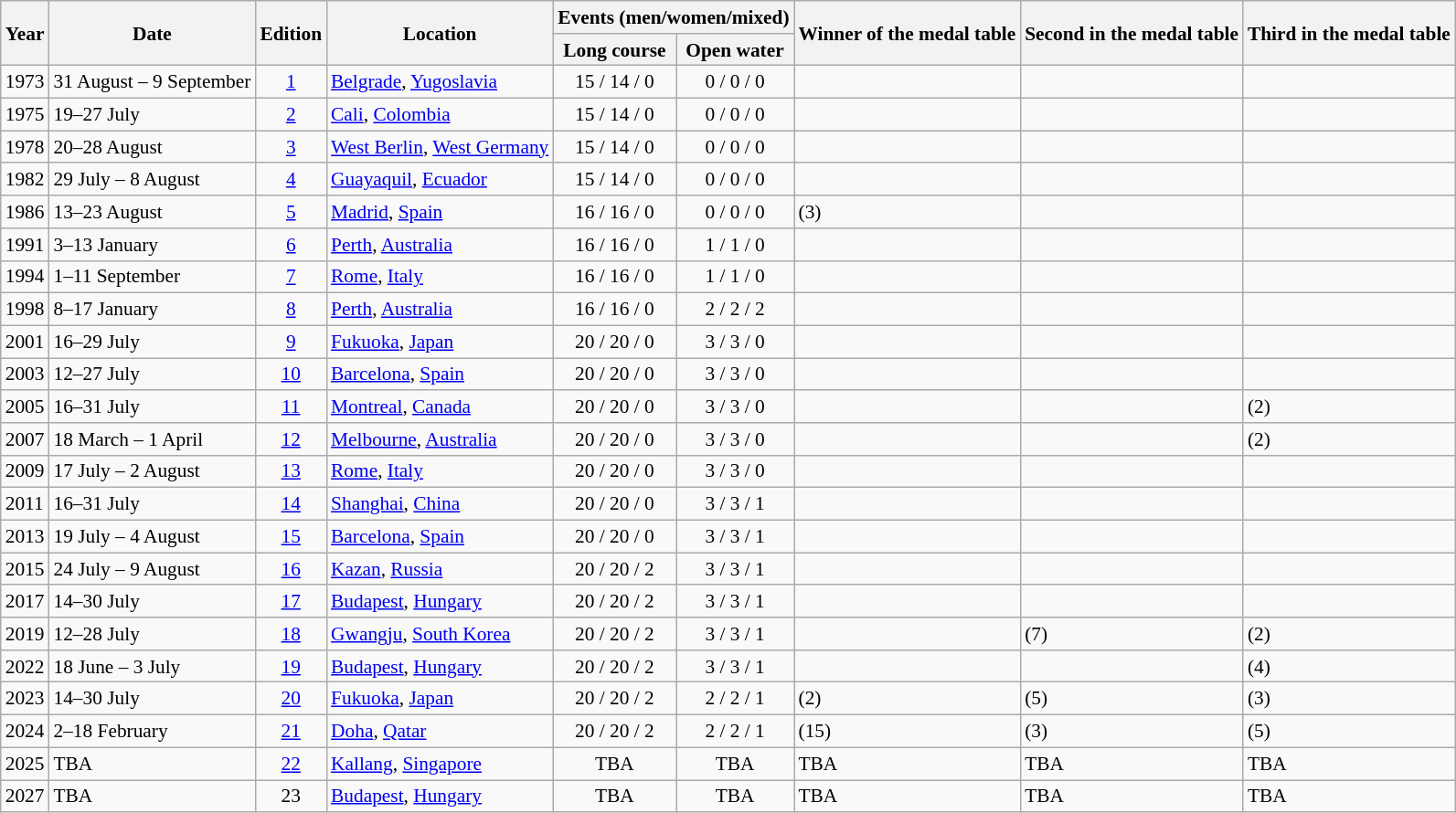<table class="wikitable" style="font-size:89%;">
<tr>
<th rowspan="2">Year</th>
<th rowspan="2">Date</th>
<th rowspan="2">Edition</th>
<th rowspan="2">Location</th>
<th colspan="2">Events (men/women/mixed)</th>
<th rowspan="2">Winner of the medal table</th>
<th rowspan="2">Second in the medal table</th>
<th rowspan="2">Third in the medal table</th>
</tr>
<tr>
<th>Long course</th>
<th>Open water</th>
</tr>
<tr>
<td>1973</td>
<td>31 August – 9 September</td>
<td align="center"><a href='#'>1</a></td>
<td> <a href='#'>Belgrade</a>, <a href='#'>Yugoslavia</a></td>
<td align="center">15 / 14 / 0</td>
<td align="center">0 / 0 / 0</td>
<td></td>
<td></td>
<td></td>
</tr>
<tr>
<td>1975</td>
<td>19–27 July</td>
<td align="center"><a href='#'>2</a></td>
<td> <a href='#'>Cali</a>, <a href='#'>Colombia</a></td>
<td align="center">15 / 14 / 0</td>
<td align="center">0 / 0 / 0</td>
<td></td>
<td></td>
<td></td>
</tr>
<tr>
<td>1978</td>
<td>20–28 August</td>
<td align="center"><a href='#'>3</a></td>
<td> <a href='#'>West Berlin</a>, <a href='#'>West Germany</a></td>
<td align="center">15 / 14 / 0</td>
<td align="center">0 / 0 / 0</td>
<td></td>
<td></td>
<td></td>
</tr>
<tr>
<td>1982</td>
<td>29 July – 8 August</td>
<td align="center"><a href='#'>4</a></td>
<td> <a href='#'>Guayaquil</a>, <a href='#'>Ecuador</a></td>
<td align="center">15 / 14 / 0</td>
<td align="center">0 / 0 / 0</td>
<td></td>
<td></td>
<td></td>
</tr>
<tr>
<td>1986</td>
<td>13–23 August</td>
<td align="center"><a href='#'>5</a></td>
<td> <a href='#'>Madrid</a>, <a href='#'>Spain</a></td>
<td align="center">16 / 16 / 0</td>
<td align="center">0 / 0 / 0</td>
<td> (3)</td>
<td></td>
<td></td>
</tr>
<tr>
<td>1991</td>
<td>3–13 January</td>
<td align="center"><a href='#'>6</a></td>
<td> <a href='#'>Perth</a>, <a href='#'>Australia</a></td>
<td align="center">16 / 16 / 0</td>
<td align="center">1 / 1 / 0</td>
<td></td>
<td></td>
<td></td>
</tr>
<tr>
<td>1994</td>
<td>1–11 September</td>
<td align="center"><a href='#'>7</a></td>
<td> <a href='#'>Rome</a>, <a href='#'>Italy</a></td>
<td align="center">16 / 16 / 0</td>
<td align="center">1 / 1 / 0</td>
<td></td>
<td></td>
<td></td>
</tr>
<tr>
<td>1998</td>
<td>8–17 January</td>
<td align="center"><a href='#'>8</a></td>
<td> <a href='#'>Perth</a>, <a href='#'>Australia</a></td>
<td align="center">16 / 16 / 0</td>
<td align="center">2 / 2 / 2</td>
<td></td>
<td></td>
<td></td>
</tr>
<tr>
<td>2001</td>
<td>16–29 July</td>
<td align="center"><a href='#'>9</a></td>
<td> <a href='#'>Fukuoka</a>, <a href='#'>Japan</a></td>
<td align="center">20 / 20 / 0</td>
<td align="center">3 / 3 / 0</td>
<td></td>
<td></td>
<td></td>
</tr>
<tr>
<td>2003</td>
<td>12–27 July</td>
<td align="center"><a href='#'>10</a></td>
<td> <a href='#'>Barcelona</a>, <a href='#'>Spain</a></td>
<td align="center">20 / 20 / 0</td>
<td align="center">3 / 3 / 0</td>
<td></td>
<td></td>
<td></td>
</tr>
<tr>
<td>2005</td>
<td>16–31 July</td>
<td align="center"><a href='#'>11</a></td>
<td> <a href='#'>Montreal</a>, <a href='#'>Canada</a></td>
<td align="center">20 / 20 / 0</td>
<td align="center">3 / 3 / 0</td>
<td></td>
<td></td>
<td> (2)</td>
</tr>
<tr>
<td>2007</td>
<td>18 March – 1 April</td>
<td align="center"><a href='#'>12</a></td>
<td> <a href='#'>Melbourne</a>, <a href='#'>Australia</a></td>
<td align="center">20 / 20 / 0</td>
<td align="center">3 / 3 / 0</td>
<td></td>
<td></td>
<td> (2)</td>
</tr>
<tr>
<td>2009</td>
<td>17 July – 2 August</td>
<td align="center"><a href='#'>13</a></td>
<td> <a href='#'>Rome</a>, <a href='#'>Italy</a></td>
<td align="center">20 / 20 / 0</td>
<td align="center">3 / 3 / 0</td>
<td></td>
<td></td>
<td></td>
</tr>
<tr>
<td>2011</td>
<td>16–31 July</td>
<td align="center"><a href='#'>14</a></td>
<td> <a href='#'>Shanghai</a>, <a href='#'>China</a></td>
<td align="center">20 / 20 / 0</td>
<td align="center">3 / 3 / 1</td>
<td></td>
<td></td>
<td></td>
</tr>
<tr>
<td>2013</td>
<td>19 July – 4 August</td>
<td align="center"><a href='#'>15</a></td>
<td> <a href='#'>Barcelona</a>, <a href='#'>Spain</a></td>
<td align="center">20 / 20 / 0</td>
<td align="center">3 / 3 / 1</td>
<td></td>
<td></td>
<td></td>
</tr>
<tr>
<td>2015</td>
<td>24 July – 9 August</td>
<td align="center"><a href='#'>16</a></td>
<td> <a href='#'>Kazan</a>, <a href='#'>Russia</a></td>
<td align="center">20 / 20 / 2</td>
<td align="center">3 / 3 / 1</td>
<td></td>
<td></td>
<td></td>
</tr>
<tr>
<td>2017</td>
<td>14–30 July</td>
<td align="center"><a href='#'>17</a></td>
<td> <a href='#'>Budapest</a>, <a href='#'>Hungary</a></td>
<td align="center">20 / 20 / 2</td>
<td align="center">3 / 3 / 1</td>
<td></td>
<td></td>
<td></td>
</tr>
<tr>
<td>2019</td>
<td>12–28 July</td>
<td align="center"><a href='#'>18</a></td>
<td> <a href='#'>Gwangju</a>, <a href='#'>South Korea</a></td>
<td align="center">20 / 20 / 2</td>
<td align="center">3 / 3 / 1</td>
<td></td>
<td> (7)</td>
<td> (2)</td>
</tr>
<tr>
<td>2022</td>
<td>18 June – 3 July</td>
<td align="center"><a href='#'>19</a></td>
<td> <a href='#'>Budapest</a>, <a href='#'>Hungary</a></td>
<td align="center">20 / 20 / 2</td>
<td align="center">3 / 3 / 1</td>
<td></td>
<td></td>
<td> (4)</td>
</tr>
<tr>
<td>2023</td>
<td>14–30 July</td>
<td align="center"><a href='#'>20</a></td>
<td> <a href='#'>Fukuoka</a>, <a href='#'>Japan</a></td>
<td align="center">20 / 20 / 2</td>
<td align="center">2 / 2 / 1</td>
<td> (2)</td>
<td> (5)</td>
<td> (3)</td>
</tr>
<tr>
<td>2024</td>
<td>2–18 February</td>
<td align="center"><a href='#'>21</a></td>
<td> <a href='#'>Doha</a>, <a href='#'>Qatar</a></td>
<td align="center">20 / 20 / 2</td>
<td align="center">2 / 2 / 1</td>
<td> (15)</td>
<td> (3)</td>
<td> (5)</td>
</tr>
<tr>
<td>2025</td>
<td>TBA</td>
<td align="center"><a href='#'>22</a></td>
<td> <a href='#'>Kallang</a>, <a href='#'>Singapore</a></td>
<td align="center">TBA</td>
<td align="center">TBA</td>
<td>TBA</td>
<td>TBA</td>
<td>TBA</td>
</tr>
<tr>
<td>2027</td>
<td>TBA</td>
<td align="center">23</td>
<td> <a href='#'>Budapest</a>, <a href='#'>Hungary</a></td>
<td align="center">TBA</td>
<td align="center">TBA</td>
<td>TBA</td>
<td>TBA</td>
<td>TBA</td>
</tr>
</table>
